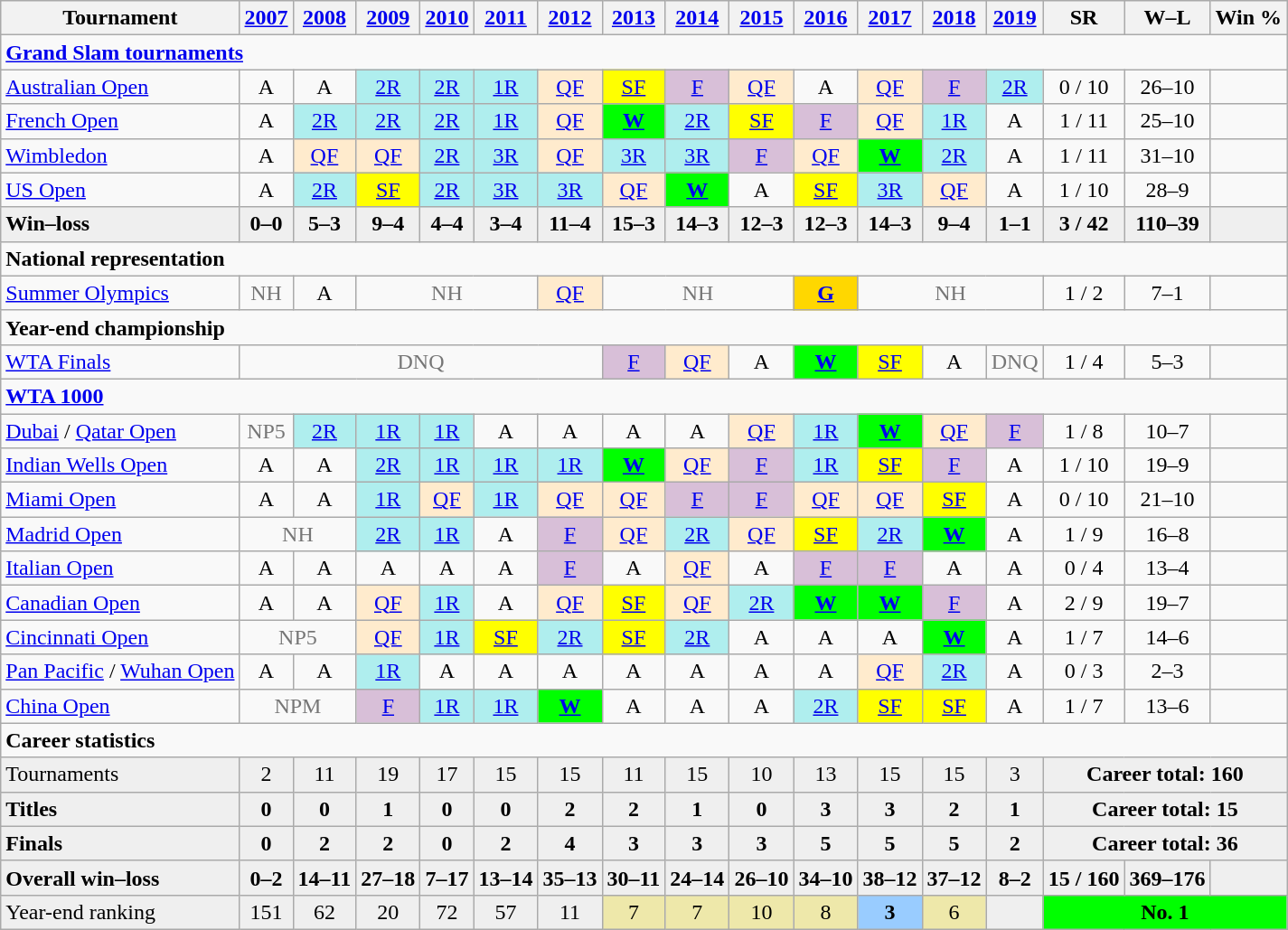<table class="wikitable nowrap" style=text-align:center>
<tr>
<th>Tournament</th>
<th><a href='#'>2007</a></th>
<th><a href='#'>2008</a></th>
<th><a href='#'>2009</a></th>
<th><a href='#'>2010</a></th>
<th><a href='#'>2011</a></th>
<th><a href='#'>2012</a></th>
<th><a href='#'>2013</a></th>
<th><a href='#'>2014</a></th>
<th><a href='#'>2015</a></th>
<th><a href='#'>2016</a></th>
<th><a href='#'>2017</a></th>
<th><a href='#'>2018</a></th>
<th><a href='#'>2019</a></th>
<th>SR</th>
<th>W–L</th>
<th>Win %</th>
</tr>
<tr>
<td colspan=17 align=left><strong><a href='#'>Grand Slam tournaments</a></strong></td>
</tr>
<tr>
<td align=left><a href='#'>Australian Open</a></td>
<td>A</td>
<td>A</td>
<td bgcolor=afeeee><a href='#'>2R</a></td>
<td bgcolor=afeeee><a href='#'>2R</a></td>
<td bgcolor=afeeee><a href='#'>1R</a></td>
<td bgcolor=ffebcd><a href='#'>QF</a></td>
<td bgcolor=yellow><a href='#'>SF</a></td>
<td bgcolor=thistle><a href='#'>F</a></td>
<td bgcolor=ffebcd><a href='#'>QF</a></td>
<td>A</td>
<td bgcolor=ffebcd><a href='#'>QF</a></td>
<td bgcolor=thistle><a href='#'>F</a></td>
<td bgcolor=afeeee><a href='#'>2R</a></td>
<td>0 / 10</td>
<td>26–10</td>
<td></td>
</tr>
<tr>
<td align=left><a href='#'>French Open</a></td>
<td>A</td>
<td bgcolor=afeeee><a href='#'>2R</a></td>
<td bgcolor=afeeee><a href='#'>2R</a></td>
<td bgcolor=afeeee><a href='#'>2R</a></td>
<td bgcolor=afeeee><a href='#'>1R</a></td>
<td bgcolor=ffebcd><a href='#'>QF</a></td>
<td bgcolor=lime><strong><a href='#'>W</a></strong></td>
<td bgcolor=afeeee><a href='#'>2R</a></td>
<td bgcolor=yellow><a href='#'>SF</a></td>
<td bgcolor=thistle><a href='#'>F</a></td>
<td bgcolor=ffebcd><a href='#'>QF</a></td>
<td bgcolor=afeeee><a href='#'>1R</a></td>
<td>A</td>
<td>1 / 11</td>
<td>25–10</td>
<td></td>
</tr>
<tr>
<td align=left><a href='#'>Wimbledon</a></td>
<td>A</td>
<td bgcolor=ffebcd><a href='#'>QF</a></td>
<td bgcolor=ffebcd><a href='#'>QF</a></td>
<td bgcolor=afeeee><a href='#'>2R</a></td>
<td bgcolor=afeeee><a href='#'>3R</a></td>
<td bgcolor=ffebcd><a href='#'>QF</a></td>
<td bgcolor=afeeee><a href='#'>3R</a></td>
<td bgcolor=afeeee><a href='#'>3R</a></td>
<td bgcolor=thistle><a href='#'>F</a></td>
<td bgcolor=ffebcd><a href='#'>QF</a></td>
<td bgcolor=lime><strong><a href='#'>W</a></strong></td>
<td bgcolor=afeeee><a href='#'>2R</a></td>
<td>A</td>
<td>1 / 11</td>
<td>31–10</td>
<td></td>
</tr>
<tr>
<td align=left><a href='#'>US Open</a></td>
<td>A</td>
<td bgcolor=afeeee><a href='#'>2R</a></td>
<td bgcolor=yellow><a href='#'>SF</a></td>
<td bgcolor=afeeee><a href='#'>2R</a></td>
<td bgcolor=afeeee><a href='#'>3R</a></td>
<td bgcolor=afeeee><a href='#'>3R</a></td>
<td bgcolor=ffebcd><a href='#'>QF</a></td>
<td bgcolor=lime><strong><a href='#'>W</a></strong></td>
<td>A</td>
<td bgcolor=yellow><a href='#'>SF</a></td>
<td bgcolor=afeeee><a href='#'>3R</a></td>
<td bgcolor=ffebcd><a href='#'>QF</a></td>
<td>A</td>
<td>1 / 10</td>
<td>28–9</td>
<td></td>
</tr>
<tr style=background:#efefef;font-weight:bold>
<td align=left>Win–loss</td>
<td>0–0</td>
<td>5–3</td>
<td>9–4</td>
<td>4–4</td>
<td>3–4</td>
<td>11–4</td>
<td>15–3</td>
<td>14–3</td>
<td>12–3</td>
<td>12–3</td>
<td>14–3</td>
<td>9–4</td>
<td>1–1</td>
<td>3 / 42</td>
<td>110–39</td>
<td></td>
</tr>
<tr>
<td colspan=17 align=left><strong>National representation</strong></td>
</tr>
<tr>
<td align=left><a href='#'>Summer Olympics</a></td>
<td style=color:#767676>NH</td>
<td>A</td>
<td colspan=3 style=color:#767676>NH</td>
<td bgcolor=ffebcd><a href='#'>QF</a></td>
<td colspan=3 style=color:#767676>NH</td>
<td bgcolor=gold><strong><a href='#'>G</a></strong></td>
<td colspan=3 style=color:#767676>NH</td>
<td>1 / 2</td>
<td>7–1</td>
<td></td>
</tr>
<tr>
<td colspan=17 align=left><strong>Year-end championship</strong></td>
</tr>
<tr>
<td align=left><a href='#'>WTA Finals</a></td>
<td colspan=6 style=color:#767676>DNQ</td>
<td bgcolor=thistle><a href='#'>F</a></td>
<td bgcolor=ffebcd><a href='#'>QF</a></td>
<td>A</td>
<td bgcolor=lime><strong><a href='#'>W</a></strong></td>
<td bgcolor=yellow><a href='#'>SF</a></td>
<td>A</td>
<td style=color:#767676>DNQ</td>
<td>1 / 4</td>
<td>5–3</td>
<td></td>
</tr>
<tr>
<td colspan=17 align=left><strong><a href='#'>WTA 1000</a></strong></td>
</tr>
<tr>
<td align=left><a href='#'>Dubai</a> / <a href='#'>Qatar Open</a></td>
<td style=color:#767676>NP5</td>
<td bgcolor=afeeee><a href='#'>2R</a></td>
<td bgcolor=afeeee><a href='#'>1R</a></td>
<td bgcolor=afeeee><a href='#'>1R</a></td>
<td>A</td>
<td>A</td>
<td>A</td>
<td>A</td>
<td bgcolor=ffebcd><a href='#'>QF</a></td>
<td bgcolor=afeeee><a href='#'>1R</a></td>
<td bgcolor=lime><strong><a href='#'>W</a></strong></td>
<td bgcolor=ffebcd><a href='#'>QF</a></td>
<td bgcolor=thistle><a href='#'>F</a></td>
<td>1 / 8</td>
<td>10–7</td>
<td></td>
</tr>
<tr>
<td align=left><a href='#'>Indian Wells Open</a></td>
<td>A</td>
<td>A</td>
<td bgcolor=afeeee><a href='#'>2R</a></td>
<td bgcolor=afeeee><a href='#'>1R</a></td>
<td bgcolor=afeeee><a href='#'>1R</a></td>
<td bgcolor=afeeee><a href='#'>1R</a></td>
<td bgcolor=lime><strong><a href='#'>W</a></strong></td>
<td bgcolor=ffebcd><a href='#'>QF</a></td>
<td bgcolor=thistle><a href='#'>F</a></td>
<td bgcolor=afeeee><a href='#'>1R</a></td>
<td bgcolor=yellow><a href='#'>SF</a></td>
<td bgcolor=thistle><a href='#'>F</a></td>
<td>A</td>
<td>1 / 10</td>
<td>19–9</td>
<td></td>
</tr>
<tr>
<td align=left><a href='#'>Miami Open</a></td>
<td>A</td>
<td>A</td>
<td bgcolor=afeeee><a href='#'>1R</a></td>
<td bgcolor=ffebcd><a href='#'>QF</a></td>
<td bgcolor=afeeee><a href='#'>1R</a></td>
<td bgcolor=ffebcd><a href='#'>QF</a></td>
<td bgcolor=ffebcd><a href='#'>QF</a></td>
<td bgcolor=thistle><a href='#'>F</a></td>
<td bgcolor=thistle><a href='#'>F</a></td>
<td bgcolor=ffebcd><a href='#'>QF</a></td>
<td bgcolor=ffebcd><a href='#'>QF</a></td>
<td bgcolor=yellow><a href='#'>SF</a></td>
<td>A</td>
<td>0 / 10</td>
<td>21–10</td>
<td></td>
</tr>
<tr>
<td align=left><a href='#'>Madrid Open</a></td>
<td colspan=2 style=color:#767676>NH</td>
<td bgcolor=afeeee><a href='#'>2R</a></td>
<td bgcolor=afeeee><a href='#'>1R</a></td>
<td>A</td>
<td bgcolor=thistle><a href='#'>F</a></td>
<td bgcolor=ffebcd><a href='#'>QF</a></td>
<td bgcolor=afeeee><a href='#'>2R</a></td>
<td bgcolor=ffebcd><a href='#'>QF</a></td>
<td bgcolor=yellow><a href='#'>SF</a></td>
<td bgcolor=afeeee><a href='#'>2R</a></td>
<td bgcolor=lime><strong><a href='#'>W</a></strong></td>
<td>A</td>
<td>1 / 9</td>
<td>16–8</td>
<td></td>
</tr>
<tr>
<td align=left><a href='#'>Italian Open</a></td>
<td>A</td>
<td>A</td>
<td>A</td>
<td>A</td>
<td>A</td>
<td bgcolor=thistle><a href='#'>F</a></td>
<td>A</td>
<td bgcolor=ffebcd><a href='#'>QF</a></td>
<td>A</td>
<td bgcolor=thistle><a href='#'>F</a></td>
<td bgcolor=thistle><a href='#'>F</a></td>
<td>A</td>
<td>A</td>
<td>0 / 4</td>
<td>13–4</td>
<td></td>
</tr>
<tr>
<td align=left><a href='#'>Canadian Open</a></td>
<td>A</td>
<td>A</td>
<td bgcolor=ffebcd><a href='#'>QF</a></td>
<td bgcolor=afeeee><a href='#'>1R</a></td>
<td>A</td>
<td bgcolor=ffebcd><a href='#'>QF</a></td>
<td bgcolor=yellow><a href='#'>SF</a></td>
<td bgcolor=ffebcd><a href='#'>QF</a></td>
<td bgcolor=afeeee><a href='#'>2R</a></td>
<td bgcolor=lime><strong><a href='#'>W</a></strong></td>
<td bgcolor=lime><strong><a href='#'>W</a></strong></td>
<td bgcolor=thistle><a href='#'>F</a></td>
<td>A</td>
<td>2 / 9</td>
<td>19–7</td>
<td></td>
</tr>
<tr>
<td align=left><a href='#'>Cincinnati Open</a></td>
<td colspan=2 style=color:#767676>NP5</td>
<td bgcolor=ffebcd><a href='#'>QF</a></td>
<td bgcolor=afeeee><a href='#'>1R</a></td>
<td bgcolor=yellow><a href='#'>SF</a></td>
<td bgcolor=afeeee><a href='#'>2R</a></td>
<td bgcolor=yellow><a href='#'>SF</a></td>
<td bgcolor=afeeee><a href='#'>2R</a></td>
<td>A</td>
<td>A</td>
<td>A</td>
<td bgcolor=lime><strong><a href='#'>W</a></strong></td>
<td>A</td>
<td>1 / 7</td>
<td>14–6</td>
<td></td>
</tr>
<tr>
<td align=left><a href='#'>Pan Pacific</a> / <a href='#'>Wuhan Open</a></td>
<td>A</td>
<td>A</td>
<td bgcolor=afeeee><a href='#'>1R</a></td>
<td>A</td>
<td>A</td>
<td>A</td>
<td>A</td>
<td>A</td>
<td>A</td>
<td>A</td>
<td bgcolor=ffebcd><a href='#'>QF</a></td>
<td bgcolor=afeeee><a href='#'>2R</a></td>
<td>A</td>
<td>0 / 3</td>
<td>2–3</td>
<td></td>
</tr>
<tr>
<td align=left><a href='#'>China Open</a></td>
<td colspan=2 style=color:#767676>NPM</td>
<td bgcolor=thistle><a href='#'>F</a></td>
<td bgcolor=afeeee><a href='#'>1R</a></td>
<td bgcolor=afeeee><a href='#'>1R</a></td>
<td bgcolor=lime><strong><a href='#'>W</a></strong></td>
<td>A</td>
<td>A</td>
<td>A</td>
<td bgcolor=afeeee><a href='#'>2R</a></td>
<td bgcolor=yellow><a href='#'>SF</a></td>
<td bgcolor=yellow><a href='#'>SF</a></td>
<td>A</td>
<td>1 / 7</td>
<td>13–6</td>
<td></td>
</tr>
<tr>
<td colspan=17 align=left><strong>Career statistics</strong></td>
</tr>
<tr bgcolor=efefef>
<td align=left>Tournaments</td>
<td>2</td>
<td>11</td>
<td>19</td>
<td>17</td>
<td>15</td>
<td>15</td>
<td>11</td>
<td>15</td>
<td>10</td>
<td>13</td>
<td>15</td>
<td>15</td>
<td>3</td>
<td colspan=3><strong>Career total: 160</strong></td>
</tr>
<tr style=background:#efefef;font-weight:bold>
<td align=left>Titles</td>
<td>0</td>
<td>0</td>
<td>1</td>
<td>0</td>
<td>0</td>
<td>2</td>
<td>2</td>
<td>1</td>
<td>0</td>
<td>3</td>
<td>3</td>
<td>2</td>
<td>1</td>
<td colspan=3>Career total: 15</td>
</tr>
<tr style=background:#efefef;font-weight:bold>
<td align=left>Finals</td>
<td>0</td>
<td>2</td>
<td>2</td>
<td>0</td>
<td>2</td>
<td>4</td>
<td>3</td>
<td>3</td>
<td>3</td>
<td>5</td>
<td>5</td>
<td>5</td>
<td>2</td>
<td colspan=3>Career total: 36</td>
</tr>
<tr style=background:#efefef;font-weight:bold>
<td align=left>Overall win–loss</td>
<td>0–2</td>
<td>14–11</td>
<td>27–18</td>
<td>7–17</td>
<td>13–14</td>
<td>35–13</td>
<td>30–11</td>
<td>24–14</td>
<td>26–10</td>
<td>34–10</td>
<td>38–12</td>
<td>37–12</td>
<td>8–2</td>
<td>15 / 160</td>
<td>369–176</td>
<td></td>
</tr>
<tr bgcolor=efefef>
<td align=left>Year-end ranking</td>
<td>151</td>
<td>62</td>
<td>20</td>
<td>72</td>
<td>57</td>
<td>11</td>
<td bgcolor=eee8AA>7</td>
<td bgcolor=eee8AA>7</td>
<td bgcolor=eee8AA>10</td>
<td bgcolor=eee8AA>8</td>
<td bgcolor=99ccff><strong>3</strong></td>
<td bgcolor=eee8AA>6</td>
<td></td>
<td colspan=3 bgcolor=lime><strong>No. 1</strong></td>
</tr>
</table>
